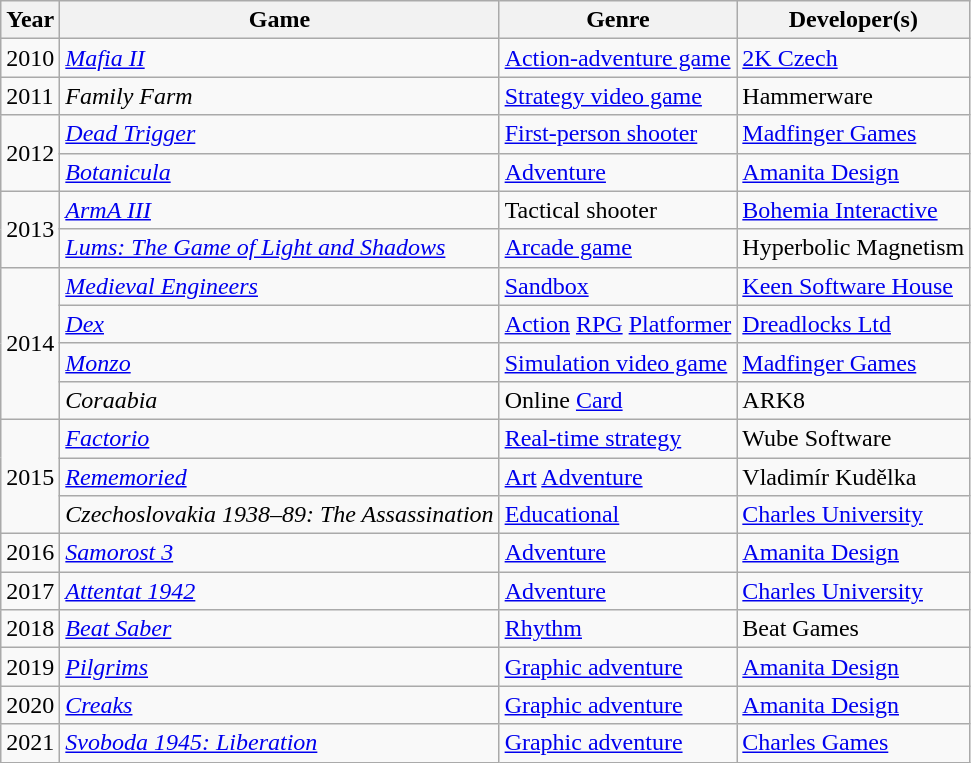<table class="wikitable">
<tr>
<th>Year</th>
<th>Game</th>
<th>Genre</th>
<th>Developer(s)</th>
</tr>
<tr>
<td>2010</td>
<td><em><a href='#'>Mafia II</a></em></td>
<td><a href='#'>Action-adventure game</a></td>
<td><a href='#'>2K Czech</a></td>
</tr>
<tr>
<td>2011</td>
<td><em>Family Farm</em></td>
<td><a href='#'>Strategy video game</a></td>
<td>Hammerware</td>
</tr>
<tr>
<td rowspan=2>2012</td>
<td><em><a href='#'>Dead Trigger</a></em></td>
<td><a href='#'>First-person shooter</a></td>
<td><a href='#'>Madfinger Games</a></td>
</tr>
<tr>
<td><em><a href='#'>Botanicula</a></em></td>
<td><a href='#'>Adventure</a></td>
<td><a href='#'>Amanita Design</a></td>
</tr>
<tr>
<td rowspan=2>2013</td>
<td><em><a href='#'>ArmA III</a></em></td>
<td>Tactical shooter</td>
<td><a href='#'>Bohemia Interactive</a></td>
</tr>
<tr>
<td><em><a href='#'>Lums: The Game of Light and Shadows</a></em></td>
<td><a href='#'>Arcade game</a></td>
<td>Hyperbolic Magnetism</td>
</tr>
<tr>
<td rowspan=4>2014</td>
<td><em><a href='#'>Medieval Engineers</a></em></td>
<td><a href='#'>Sandbox</a></td>
<td><a href='#'>Keen Software House</a></td>
</tr>
<tr>
<td><a href='#'><em>Dex</em></a></td>
<td><a href='#'>Action</a> <a href='#'>RPG</a> <a href='#'>Platformer</a></td>
<td><a href='#'>Dreadlocks Ltd</a></td>
</tr>
<tr>
<td><a href='#'><em>Monzo</em></a></td>
<td><a href='#'>Simulation video game</a></td>
<td><a href='#'>Madfinger Games</a></td>
</tr>
<tr>
<td><em>Coraabia</em></td>
<td>Online <a href='#'>Card</a></td>
<td>ARK8</td>
</tr>
<tr>
<td rowspan=3>2015</td>
<td><em><a href='#'>Factorio</a></em></td>
<td><a href='#'>Real-time strategy</a></td>
<td>Wube Software</td>
</tr>
<tr>
<td><em><a href='#'>Rememoried</a></em></td>
<td><a href='#'>Art</a> <a href='#'>Adventure</a></td>
<td>Vladimír Kudělka</td>
</tr>
<tr>
<td><em>Czechoslovakia 1938–89: The Assassination</em></td>
<td><a href='#'>Educational</a></td>
<td><a href='#'>Charles University</a></td>
</tr>
<tr>
<td>2016</td>
<td><em><a href='#'>Samorost 3</a></em></td>
<td><a href='#'>Adventure</a></td>
<td><a href='#'>Amanita Design</a></td>
</tr>
<tr>
<td>2017</td>
<td><em><a href='#'>Attentat 1942</a></em></td>
<td><a href='#'>Adventure</a></td>
<td><a href='#'>Charles University</a></td>
</tr>
<tr>
<td>2018</td>
<td><em><a href='#'>Beat Saber</a></em></td>
<td><a href='#'>Rhythm</a></td>
<td>Beat Games</td>
</tr>
<tr>
<td>2019</td>
<td><em><a href='#'>Pilgrims</a></em></td>
<td><a href='#'>Graphic adventure</a></td>
<td><a href='#'>Amanita Design</a></td>
</tr>
<tr>
<td>2020</td>
<td><em><a href='#'>Creaks</a></em></td>
<td><a href='#'>Graphic adventure</a></td>
<td><a href='#'>Amanita Design</a></td>
</tr>
<tr>
<td>2021</td>
<td><em><a href='#'>Svoboda 1945: Liberation</a></em></td>
<td><a href='#'>Graphic adventure</a></td>
<td><a href='#'>Charles Games</a></td>
</tr>
</table>
